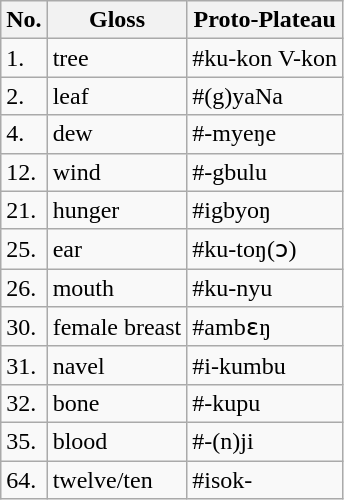<table class="wikitable sortable">
<tr>
<th>No.</th>
<th>Gloss</th>
<th>Proto-Plateau</th>
</tr>
<tr>
<td>1.</td>
<td>tree</td>
<td>#ku-kon V-kon</td>
</tr>
<tr>
<td>2.</td>
<td>leaf</td>
<td>#(g)yaNa</td>
</tr>
<tr>
<td>4.</td>
<td>dew</td>
<td>#-myeŋe</td>
</tr>
<tr>
<td>12.</td>
<td>wind</td>
<td>#-gbulu</td>
</tr>
<tr>
<td>21.</td>
<td>hunger</td>
<td>#igbyoŋ</td>
</tr>
<tr>
<td>25.</td>
<td>ear</td>
<td>#ku-toŋ(ɔ)</td>
</tr>
<tr>
<td>26.</td>
<td>mouth</td>
<td>#ku-nyu</td>
</tr>
<tr>
<td>30.</td>
<td>female breast</td>
<td>#ambɛŋ</td>
</tr>
<tr>
<td>31.</td>
<td>navel</td>
<td>#i-kumbu</td>
</tr>
<tr>
<td>32.</td>
<td>bone</td>
<td>#-kupu</td>
</tr>
<tr>
<td>35.</td>
<td>blood</td>
<td>#-(n)ji</td>
</tr>
<tr>
<td>64.</td>
<td>twelve/ten</td>
<td>#isok-</td>
</tr>
</table>
